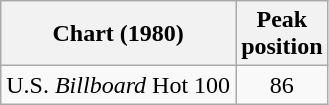<table class="wikitable sortable">
<tr>
<th>Chart (1980)</th>
<th>Peak<br>position</th>
</tr>
<tr>
<td>U.S. <em>Billboard</em> Hot 100</td>
<td style="text-align:center;">86</td>
</tr>
</table>
